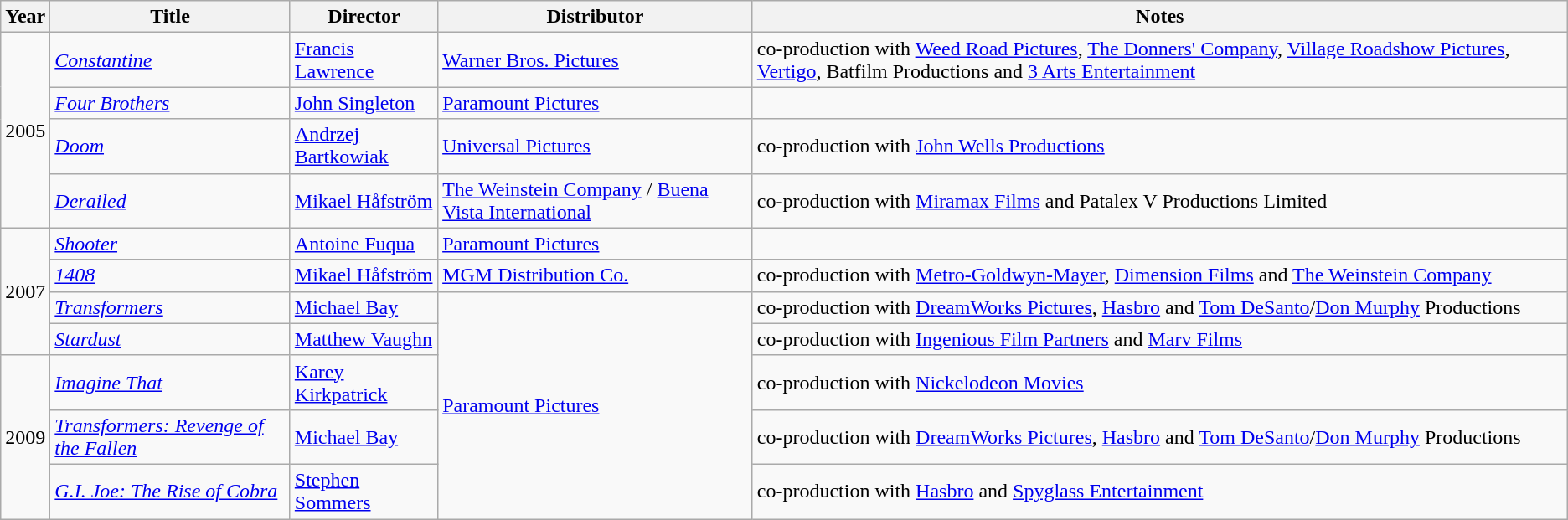<table class="wikitable sortable">
<tr>
<th>Year</th>
<th>Title</th>
<th>Director</th>
<th>Distributor</th>
<th>Notes</th>
</tr>
<tr>
<td rowspan="4">2005</td>
<td><em><a href='#'>Constantine</a></em></td>
<td><a href='#'>Francis Lawrence</a></td>
<td><a href='#'>Warner Bros. Pictures</a></td>
<td>co-production with <a href='#'>Weed Road Pictures</a>, <a href='#'>The Donners' Company</a>, <a href='#'>Village Roadshow Pictures</a>, <a href='#'>Vertigo</a>, Batfilm Productions and <a href='#'>3 Arts Entertainment</a></td>
</tr>
<tr>
<td><em><a href='#'>Four Brothers</a></em></td>
<td><a href='#'>John Singleton</a></td>
<td><a href='#'>Paramount Pictures</a></td>
<td></td>
</tr>
<tr>
<td><em><a href='#'>Doom</a></em></td>
<td><a href='#'>Andrzej Bartkowiak</a></td>
<td><a href='#'>Universal Pictures</a></td>
<td>co-production with <a href='#'>John Wells Productions</a></td>
</tr>
<tr>
<td><em><a href='#'>Derailed</a></em></td>
<td><a href='#'>Mikael Håfström</a></td>
<td><a href='#'>The Weinstein Company</a> / <a href='#'>Buena Vista International</a></td>
<td>co-production with <a href='#'>Miramax Films</a> and Patalex V Productions Limited</td>
</tr>
<tr>
<td rowspan="4">2007</td>
<td><em><a href='#'>Shooter</a></em></td>
<td><a href='#'>Antoine Fuqua</a></td>
<td><a href='#'>Paramount Pictures</a></td>
<td></td>
</tr>
<tr>
<td><em><a href='#'>1408</a></em></td>
<td><a href='#'>Mikael Håfström</a></td>
<td><a href='#'>MGM Distribution Co.</a></td>
<td>co-production with <a href='#'>Metro-Goldwyn-Mayer</a>, <a href='#'>Dimension Films</a> and <a href='#'>The Weinstein Company</a></td>
</tr>
<tr>
<td><em><a href='#'>Transformers</a></em></td>
<td><a href='#'>Michael Bay</a></td>
<td rowspan="5"><a href='#'>Paramount Pictures</a></td>
<td>co-production with <a href='#'>DreamWorks Pictures</a>, <a href='#'>Hasbro</a> and <a href='#'>Tom DeSanto</a>/<a href='#'>Don Murphy</a> Productions</td>
</tr>
<tr>
<td><em><a href='#'>Stardust</a></em></td>
<td><a href='#'>Matthew Vaughn</a></td>
<td>co-production with <a href='#'>Ingenious Film Partners</a> and <a href='#'>Marv Films</a></td>
</tr>
<tr>
<td rowspan="3">2009</td>
<td><em><a href='#'>Imagine That</a></em></td>
<td><a href='#'>Karey Kirkpatrick</a></td>
<td>co-production with <a href='#'>Nickelodeon Movies</a></td>
</tr>
<tr>
<td><em><a href='#'>Transformers: Revenge of the Fallen</a></em></td>
<td><a href='#'>Michael Bay</a></td>
<td>co-production with <a href='#'>DreamWorks Pictures</a>, <a href='#'>Hasbro</a> and <a href='#'>Tom DeSanto</a>/<a href='#'>Don Murphy</a> Productions</td>
</tr>
<tr>
<td><em><a href='#'>G.I. Joe: The Rise of Cobra</a></em></td>
<td><a href='#'>Stephen Sommers</a></td>
<td>co-production with <a href='#'>Hasbro</a> and <a href='#'>Spyglass Entertainment</a></td>
</tr>
</table>
